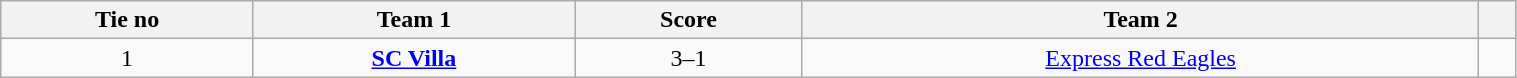<table class="wikitable" style="text-align:center; width:80%; font-size:100%">
<tr>
<th style= width="80px">Tie no</th>
<th style= width="300px">Team 1</th>
<th style= width="80px">Score</th>
<th style= width="300px">Team 2</th>
<th style= width="300px"></th>
</tr>
<tr>
<td>1</td>
<td><strong><a href='#'>SC Villa</a></strong></td>
<td>3–1</td>
<td><a href='#'>Express Red Eagles</a></td>
<td></td>
</tr>
</table>
